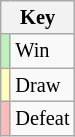<table class="wikitable" style="font-size: 85%">
<tr>
<th colspan="2">Key</th>
</tr>
<tr>
<td bgcolor=#BBF3BB></td>
<td>Win</td>
</tr>
<tr>
<td bgcolor=#FFFFBB></td>
<td>Draw</td>
</tr>
<tr>
<td bgcolor=#FFBBBB></td>
<td>Defeat</td>
</tr>
</table>
